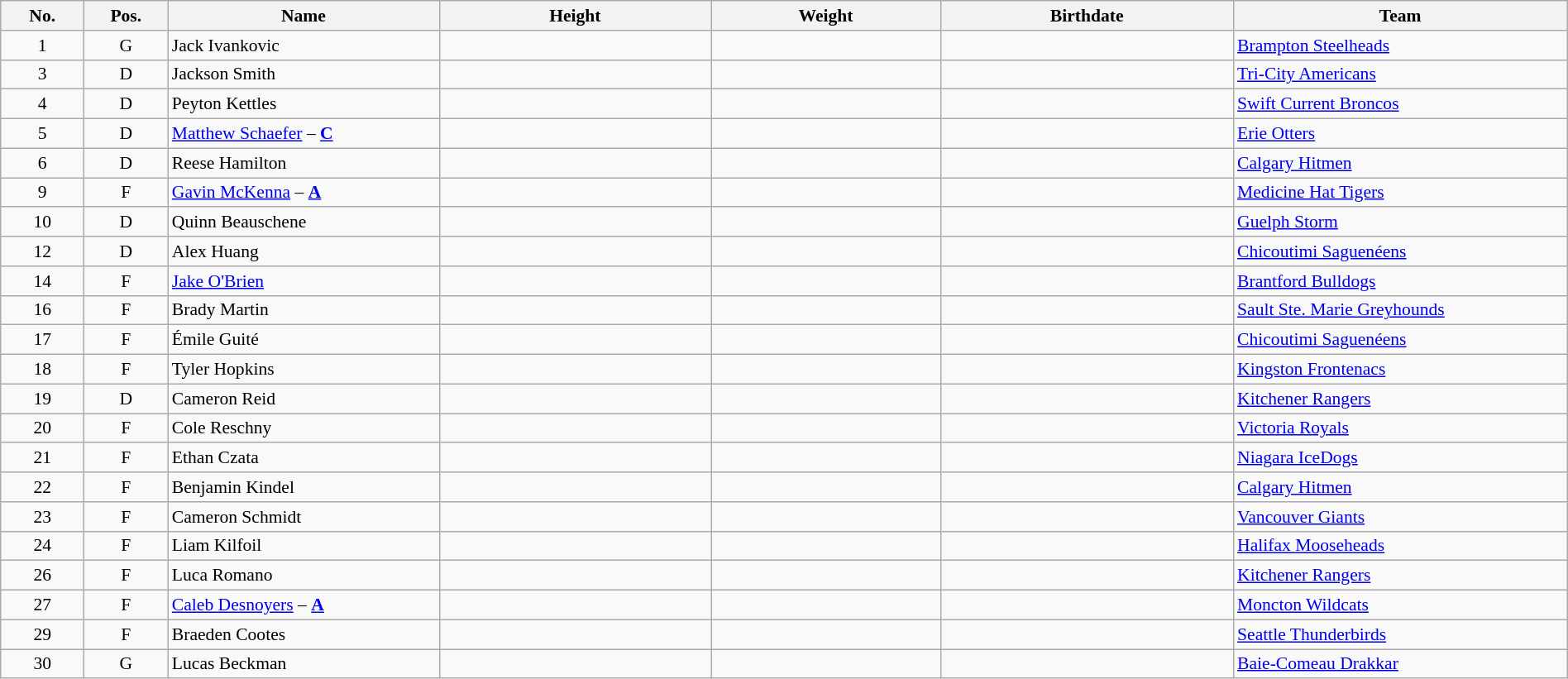<table width="100%" class="wikitable sortable" style="font-size: 90%; text-align: center;">
<tr>
<th style="width:  4%;">No.</th>
<th style="width:  4%;">Pos.</th>
<th style="width: 13%;">Name</th>
<th style="width: 13%;">Height</th>
<th style="width: 11%;">Weight</th>
<th style="width: 14%;">Birthdate</th>
<th style="width: 16%;">Team</th>
</tr>
<tr>
<td>1</td>
<td>G</td>
<td align=left>Jack Ivankovic</td>
<td></td>
<td></td>
<td></td>
<td style="text-align:left;"> <a href='#'>Brampton Steelheads</a></td>
</tr>
<tr>
<td>3</td>
<td>D</td>
<td align=left>Jackson Smith</td>
<td></td>
<td></td>
<td></td>
<td style="text-align:left;"> <a href='#'>Tri-City Americans</a></td>
</tr>
<tr>
<td>4</td>
<td>D</td>
<td align=left>Peyton Kettles</td>
<td></td>
<td></td>
<td></td>
<td style="text-align:left;"> <a href='#'>Swift Current Broncos</a></td>
</tr>
<tr>
<td>5</td>
<td>D</td>
<td align=left><a href='#'>Matthew Schaefer</a> – <strong><a href='#'>C</a></strong></td>
<td></td>
<td></td>
<td></td>
<td style="text-align:left;"> <a href='#'>Erie Otters</a></td>
</tr>
<tr>
<td>6</td>
<td>D</td>
<td align=left>Reese Hamilton</td>
<td></td>
<td></td>
<td></td>
<td style="text-align:left;"> <a href='#'>Calgary Hitmen</a></td>
</tr>
<tr>
<td>9</td>
<td>F</td>
<td align=left><a href='#'>Gavin McKenna</a> – <strong><a href='#'>A</a></strong></td>
<td></td>
<td></td>
<td></td>
<td style="text-align:left;"> <a href='#'>Medicine Hat Tigers</a></td>
</tr>
<tr>
<td>10</td>
<td>D</td>
<td align=left>Quinn Beauschene</td>
<td></td>
<td></td>
<td></td>
<td style="text-align:left;"> <a href='#'>Guelph Storm</a></td>
</tr>
<tr>
<td>12</td>
<td>D</td>
<td align=left>Alex Huang</td>
<td></td>
<td></td>
<td></td>
<td style="text-align:left;"> <a href='#'>Chicoutimi Saguenéens</a></td>
</tr>
<tr>
<td>14</td>
<td>F</td>
<td align=left><a href='#'>Jake O'Brien</a></td>
<td></td>
<td></td>
<td></td>
<td style="text-align:left;"> <a href='#'>Brantford Bulldogs</a></td>
</tr>
<tr>
<td>16</td>
<td>F</td>
<td align=left>Brady Martin</td>
<td></td>
<td></td>
<td></td>
<td style="text-align:left;"> <a href='#'>Sault Ste. Marie Greyhounds</a></td>
</tr>
<tr>
<td>17</td>
<td>F</td>
<td align=left>Émile Guité</td>
<td></td>
<td></td>
<td></td>
<td style="text-align:left;"> <a href='#'>Chicoutimi Saguenéens</a></td>
</tr>
<tr>
<td>18</td>
<td>F</td>
<td align=left>Tyler Hopkins</td>
<td></td>
<td></td>
<td></td>
<td style="text-align:left;"> <a href='#'>Kingston Frontenacs</a></td>
</tr>
<tr>
<td>19</td>
<td>D</td>
<td align=left>Cameron Reid</td>
<td></td>
<td></td>
<td></td>
<td style="text-align:left;"> <a href='#'>Kitchener Rangers</a></td>
</tr>
<tr>
<td>20</td>
<td>F</td>
<td align=left>Cole Reschny</td>
<td></td>
<td></td>
<td></td>
<td style="text-align:left;"> <a href='#'>Victoria Royals</a></td>
</tr>
<tr>
<td>21</td>
<td>F</td>
<td align=left>Ethan Czata</td>
<td></td>
<td></td>
<td></td>
<td style="text-align:left;"> <a href='#'>Niagara IceDogs</a></td>
</tr>
<tr>
<td>22</td>
<td>F</td>
<td align=left>Benjamin Kindel</td>
<td></td>
<td></td>
<td></td>
<td style="text-align:left;"> <a href='#'>Calgary Hitmen</a></td>
</tr>
<tr>
<td>23</td>
<td>F</td>
<td align=left>Cameron Schmidt</td>
<td></td>
<td></td>
<td></td>
<td style="text-align:left;"> <a href='#'>Vancouver Giants</a></td>
</tr>
<tr>
<td>24</td>
<td>F</td>
<td align=left>Liam Kilfoil</td>
<td></td>
<td></td>
<td></td>
<td style="text-align:left;"> <a href='#'>Halifax Mooseheads</a></td>
</tr>
<tr>
<td>26</td>
<td>F</td>
<td align=left>Luca Romano</td>
<td></td>
<td></td>
<td></td>
<td style="text-align:left;"> <a href='#'>Kitchener Rangers</a></td>
</tr>
<tr>
<td>27</td>
<td>F</td>
<td align=left><a href='#'>Caleb Desnoyers</a> – <strong><a href='#'>A</a></strong></td>
<td></td>
<td></td>
<td></td>
<td style="text-align:left;"> <a href='#'>Moncton Wildcats</a></td>
</tr>
<tr>
<td>29</td>
<td>F</td>
<td align=left>Braeden Cootes</td>
<td></td>
<td></td>
<td></td>
<td style="text-align:left;"> <a href='#'>Seattle Thunderbirds</a></td>
</tr>
<tr>
<td>30</td>
<td>G</td>
<td align=left>Lucas Beckman</td>
<td></td>
<td></td>
<td></td>
<td style="text-align:left;"> <a href='#'>Baie-Comeau Drakkar</a></td>
</tr>
</table>
